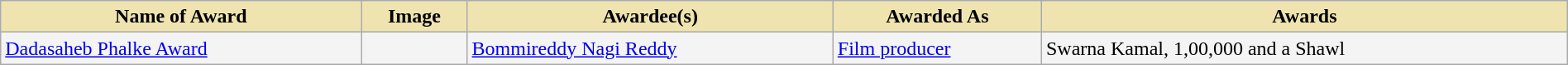<table class="wikitable" style="width:100%;">
<tr>
<th style="background-color:#EFE4B0;">Name of Award</th>
<th style="background-color:#EFE4B0;">Image</th>
<th style="background-color:#EFE4B0;">Awardee(s)</th>
<th style="background-color:#EFE4B0;">Awarded As</th>
<th style="background-color:#EFE4B0;">Awards</th>
</tr>
<tr style="background-color:#F4F4F4">
<td><a href='#'>Dadasaheb Phalke Award</a></td>
<td></td>
<td><a href='#'>Bommireddy Nagi Reddy</a></td>
<td><a href='#'>Film producer</a></td>
<td>Swarna Kamal,  1,00,000 and a Shawl</td>
</tr>
</table>
